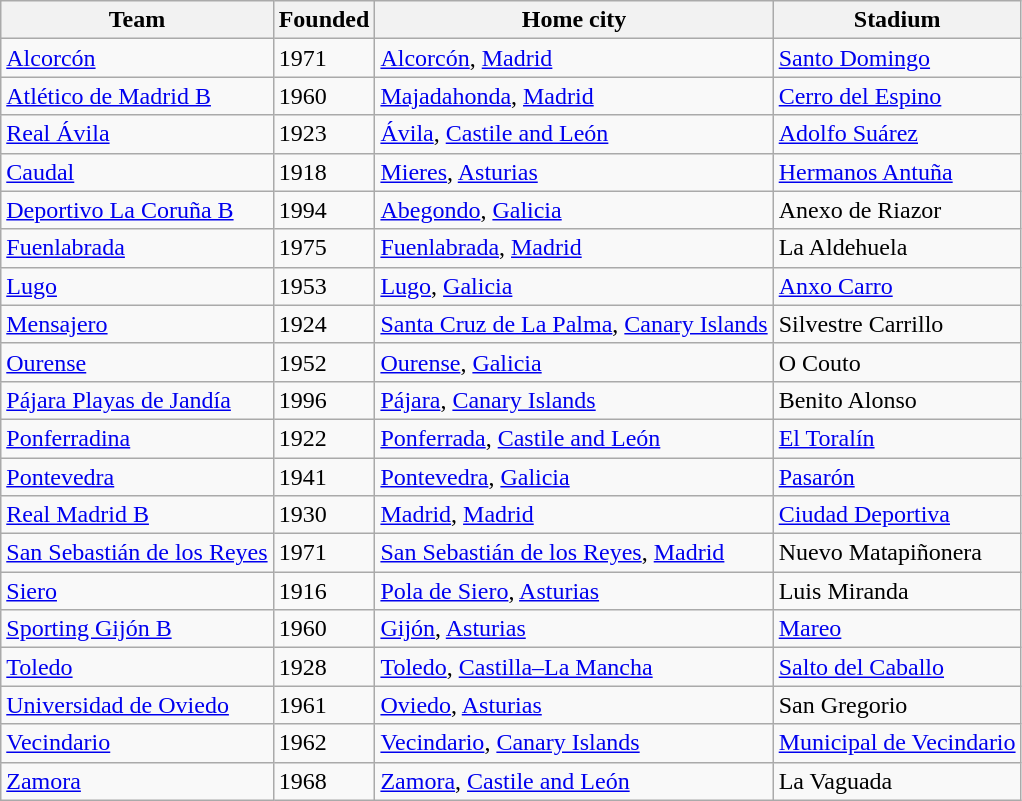<table class="wikitable sortable">
<tr>
<th>Team</th>
<th>Founded</th>
<th>Home city</th>
<th>Stadium</th>
</tr>
<tr>
<td><a href='#'>Alcorcón</a></td>
<td>1971</td>
<td><a href='#'>Alcorcón</a>, <a href='#'>Madrid</a></td>
<td><a href='#'>Santo Domingo</a></td>
</tr>
<tr>
<td><a href='#'>Atlético de Madrid B</a></td>
<td>1960</td>
<td><a href='#'>Majadahonda</a>, <a href='#'>Madrid</a></td>
<td><a href='#'>Cerro del Espino</a></td>
</tr>
<tr>
<td><a href='#'>Real Ávila</a></td>
<td>1923</td>
<td><a href='#'>Ávila</a>, <a href='#'>Castile and León</a></td>
<td><a href='#'>Adolfo Suárez</a></td>
</tr>
<tr>
<td><a href='#'>Caudal</a></td>
<td>1918</td>
<td><a href='#'>Mieres</a>, <a href='#'>Asturias</a></td>
<td><a href='#'>Hermanos Antuña</a></td>
</tr>
<tr>
<td><a href='#'>Deportivo La Coruña B</a></td>
<td>1994</td>
<td><a href='#'>Abegondo</a>, <a href='#'>Galicia</a></td>
<td>Anexo de Riazor</td>
</tr>
<tr>
<td><a href='#'>Fuenlabrada</a></td>
<td>1975</td>
<td><a href='#'>Fuenlabrada</a>, <a href='#'>Madrid</a></td>
<td>La Aldehuela</td>
</tr>
<tr>
<td><a href='#'>Lugo</a></td>
<td>1953</td>
<td><a href='#'>Lugo</a>, <a href='#'>Galicia</a></td>
<td><a href='#'>Anxo Carro</a></td>
</tr>
<tr>
<td><a href='#'>Mensajero</a></td>
<td>1924</td>
<td><a href='#'>Santa Cruz de La Palma</a>, <a href='#'>Canary Islands</a></td>
<td>Silvestre Carrillo</td>
</tr>
<tr>
<td><a href='#'>Ourense</a></td>
<td>1952</td>
<td><a href='#'>Ourense</a>, <a href='#'>Galicia</a></td>
<td>O Couto</td>
</tr>
<tr>
<td><a href='#'>Pájara Playas de Jandía</a></td>
<td>1996</td>
<td><a href='#'>Pájara</a>, <a href='#'>Canary Islands</a></td>
<td>Benito Alonso</td>
</tr>
<tr>
<td><a href='#'>Ponferradina</a></td>
<td>1922</td>
<td><a href='#'>Ponferrada</a>, <a href='#'>Castile and León</a></td>
<td><a href='#'>El Toralín</a></td>
</tr>
<tr>
<td><a href='#'>Pontevedra</a></td>
<td>1941</td>
<td><a href='#'>Pontevedra</a>, <a href='#'>Galicia</a></td>
<td><a href='#'>Pasarón</a></td>
</tr>
<tr>
<td><a href='#'>Real Madrid B</a></td>
<td>1930</td>
<td><a href='#'>Madrid</a>, <a href='#'>Madrid</a></td>
<td><a href='#'>Ciudad Deportiva</a></td>
</tr>
<tr>
<td><a href='#'>San Sebastián de los Reyes</a></td>
<td>1971</td>
<td><a href='#'>San Sebastián de los Reyes</a>, <a href='#'>Madrid</a></td>
<td>Nuevo Matapiñonera</td>
</tr>
<tr>
<td><a href='#'>Siero</a></td>
<td>1916</td>
<td><a href='#'>Pola de Siero</a>, <a href='#'>Asturias</a></td>
<td>Luis Miranda</td>
</tr>
<tr>
<td><a href='#'>Sporting Gijón B</a></td>
<td>1960</td>
<td><a href='#'>Gijón</a>, <a href='#'>Asturias</a></td>
<td><a href='#'>Mareo</a></td>
</tr>
<tr>
<td><a href='#'>Toledo</a></td>
<td>1928</td>
<td><a href='#'>Toledo</a>, <a href='#'>Castilla–La Mancha</a></td>
<td><a href='#'>Salto del Caballo</a></td>
</tr>
<tr>
<td><a href='#'>Universidad de Oviedo</a></td>
<td>1961</td>
<td><a href='#'>Oviedo</a>, <a href='#'>Asturias</a></td>
<td>San Gregorio</td>
</tr>
<tr>
<td><a href='#'>Vecindario</a></td>
<td>1962</td>
<td><a href='#'>Vecindario</a>, <a href='#'>Canary Islands</a></td>
<td><a href='#'>Municipal de Vecindario</a></td>
</tr>
<tr>
<td><a href='#'>Zamora</a></td>
<td>1968</td>
<td><a href='#'>Zamora</a>, <a href='#'>Castile and León</a></td>
<td>La Vaguada</td>
</tr>
</table>
